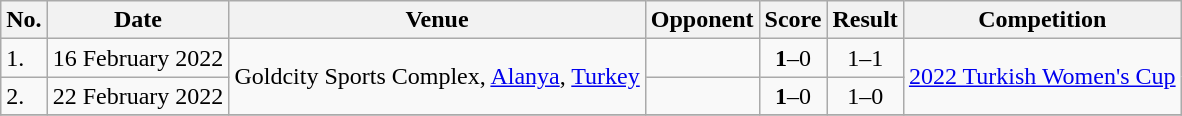<table class="wikitable">
<tr>
<th>No.</th>
<th>Date</th>
<th>Venue</th>
<th>Opponent</th>
<th>Score</th>
<th>Result</th>
<th>Competition</th>
</tr>
<tr>
<td>1.</td>
<td>16 February 2022</td>
<td rowspan=2>Goldcity Sports Complex, <a href='#'>Alanya</a>, <a href='#'>Turkey</a></td>
<td></td>
<td align=center><strong>1</strong>–0</td>
<td align=center>1–1</td>
<td rowspan=2><a href='#'>2022 Turkish Women's Cup</a></td>
</tr>
<tr>
<td>2.</td>
<td>22 February 2022</td>
<td></td>
<td align=center><strong>1</strong>–0</td>
<td align=center>1–0</td>
</tr>
<tr>
</tr>
</table>
